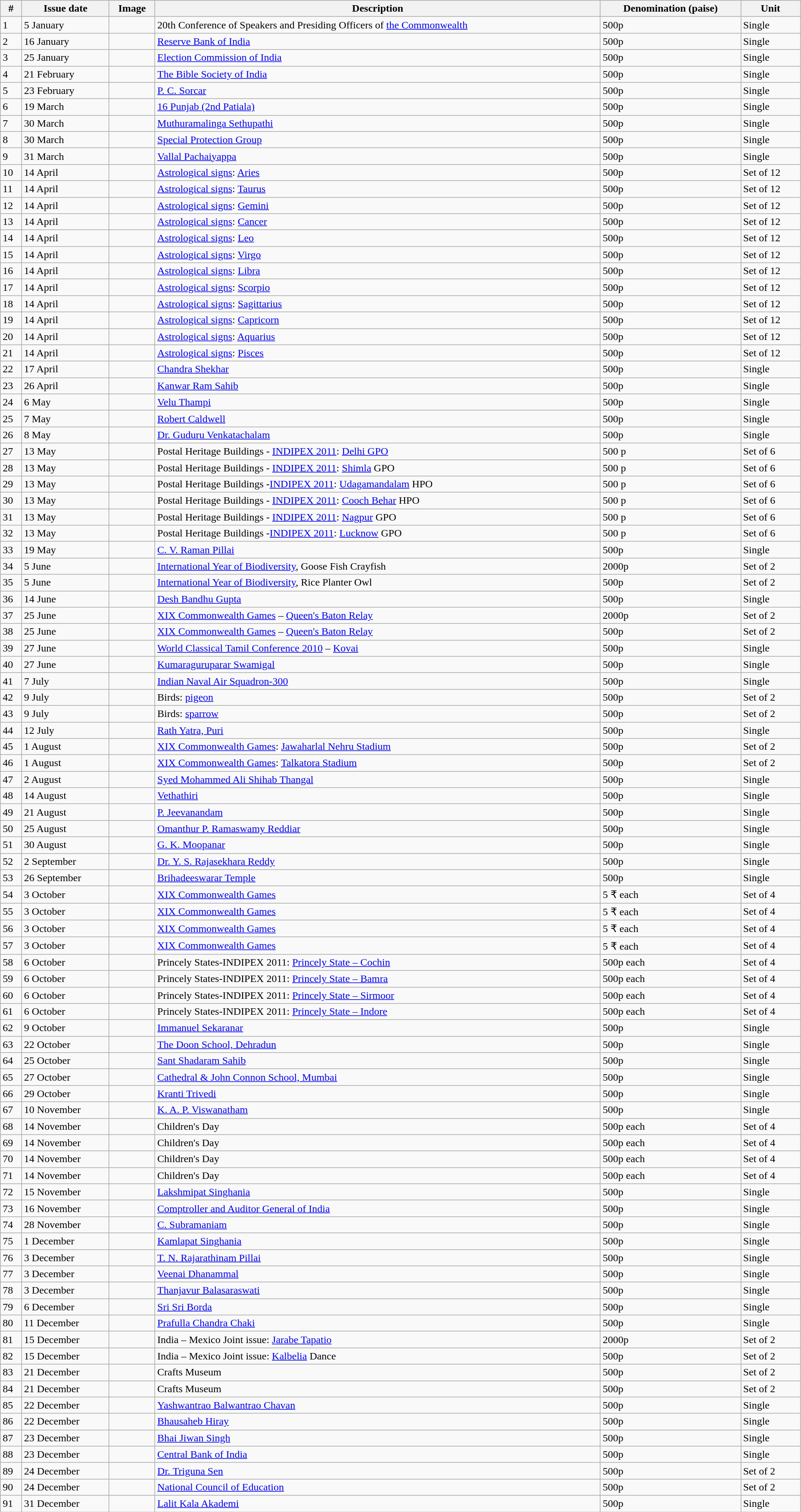<table class="wikitable" style="text-align:justify" width="98%">
<tr>
<th>#</th>
<th>Issue date</th>
<th>Image</th>
<th>Description</th>
<th>Denomination (paise)</th>
<th>Unit</th>
</tr>
<tr>
<td>1</td>
<td>5 January</td>
<td></td>
<td>20th Conference of Speakers and Presiding Officers of <a href='#'>the Commonwealth</a></td>
<td>500p</td>
<td>Single</td>
</tr>
<tr>
<td>2</td>
<td>16 January</td>
<td></td>
<td><a href='#'>Reserve Bank of India</a></td>
<td>500p</td>
<td>Single</td>
</tr>
<tr>
<td>3</td>
<td>25 January</td>
<td></td>
<td><a href='#'>Election Commission of India</a></td>
<td>500p</td>
<td>Single</td>
</tr>
<tr>
<td>4</td>
<td>21 February</td>
<td></td>
<td><a href='#'>The Bible Society of India</a></td>
<td>500p</td>
<td>Single</td>
</tr>
<tr>
<td>5</td>
<td>23 February</td>
<td></td>
<td><a href='#'>P. C. Sorcar</a></td>
<td>500p</td>
<td>Single</td>
</tr>
<tr>
<td>6</td>
<td>19 March</td>
<td></td>
<td><a href='#'>16 Punjab (2nd Patiala)</a></td>
<td>500p</td>
<td>Single</td>
</tr>
<tr>
<td>7</td>
<td>30 March</td>
<td></td>
<td><a href='#'>Muthuramalinga Sethupathi</a></td>
<td>500p</td>
<td>Single</td>
</tr>
<tr>
<td>8</td>
<td>30 March</td>
<td></td>
<td><a href='#'>Special Protection Group</a></td>
<td>500p</td>
<td>Single</td>
</tr>
<tr>
<td>9</td>
<td>31 March</td>
<td></td>
<td><a href='#'>Vallal Pachaiyappa</a></td>
<td>500p</td>
<td>Single</td>
</tr>
<tr>
<td>10</td>
<td>14 April</td>
<td></td>
<td><a href='#'>Astrological signs</a>: <a href='#'>Aries</a></td>
<td>500p</td>
<td>Set of 12</td>
</tr>
<tr>
<td>11</td>
<td>14 April</td>
<td></td>
<td><a href='#'>Astrological signs</a>: <a href='#'>Taurus</a></td>
<td>500p</td>
<td>Set of 12</td>
</tr>
<tr>
<td>12</td>
<td>14 April</td>
<td></td>
<td><a href='#'>Astrological signs</a>: <a href='#'>Gemini</a></td>
<td>500p</td>
<td>Set of 12</td>
</tr>
<tr>
<td>13</td>
<td>14 April</td>
<td></td>
<td><a href='#'>Astrological signs</a>: <a href='#'>Cancer</a></td>
<td>500p</td>
<td>Set of 12</td>
</tr>
<tr>
<td>14</td>
<td>14 April</td>
<td></td>
<td><a href='#'>Astrological signs</a>: <a href='#'>Leo</a></td>
<td>500p</td>
<td>Set of 12</td>
</tr>
<tr>
<td>15</td>
<td>14 April</td>
<td></td>
<td><a href='#'>Astrological signs</a>: <a href='#'>Virgo</a></td>
<td>500p</td>
<td>Set of 12</td>
</tr>
<tr>
<td>16</td>
<td>14 April</td>
<td></td>
<td><a href='#'>Astrological signs</a>: <a href='#'>Libra</a></td>
<td>500p</td>
<td>Set of 12</td>
</tr>
<tr>
<td>17</td>
<td>14 April</td>
<td></td>
<td><a href='#'>Astrological signs</a>: <a href='#'>Scorpio</a></td>
<td>500p</td>
<td>Set of 12</td>
</tr>
<tr>
<td>18</td>
<td>14 April</td>
<td></td>
<td><a href='#'>Astrological signs</a>: <a href='#'>Sagittarius</a></td>
<td>500p</td>
<td>Set of 12</td>
</tr>
<tr>
<td>19</td>
<td>14 April</td>
<td></td>
<td><a href='#'>Astrological signs</a>: <a href='#'>Capricorn</a></td>
<td>500p</td>
<td>Set of 12</td>
</tr>
<tr>
<td>20</td>
<td>14 April</td>
<td></td>
<td><a href='#'>Astrological signs</a>: <a href='#'>Aquarius</a></td>
<td>500p</td>
<td>Set of 12</td>
</tr>
<tr>
<td>21</td>
<td>14 April</td>
<td></td>
<td><a href='#'>Astrological signs</a>: <a href='#'>Pisces</a></td>
<td>500p</td>
<td>Set of 12</td>
</tr>
<tr>
<td>22</td>
<td>17 April</td>
<td></td>
<td><a href='#'>Chandra Shekhar</a></td>
<td>500p</td>
<td>Single</td>
</tr>
<tr>
<td>23</td>
<td>26 April</td>
<td></td>
<td><a href='#'>Kanwar Ram Sahib</a></td>
<td>500p</td>
<td>Single</td>
</tr>
<tr>
<td>24</td>
<td>6 May</td>
<td></td>
<td><a href='#'>Velu Thampi</a></td>
<td>500p</td>
<td>Single</td>
</tr>
<tr>
<td>25</td>
<td>7 May</td>
<td></td>
<td><a href='#'>Robert Caldwell</a></td>
<td>500p</td>
<td>Single</td>
</tr>
<tr>
<td>26</td>
<td>8 May</td>
<td></td>
<td><a href='#'>Dr. Guduru Venkatachalam</a></td>
<td>500p</td>
<td>Single</td>
</tr>
<tr>
<td>27</td>
<td>13 May</td>
<td></td>
<td>Postal Heritage Buildings - <a href='#'>INDIPEX 2011</a>: <a href='#'>Delhi GPO</a></td>
<td>500 p</td>
<td>Set of 6</td>
</tr>
<tr>
<td>28</td>
<td>13 May</td>
<td></td>
<td>Postal Heritage Buildings - <a href='#'>INDIPEX 2011</a>: <a href='#'>Shimla</a> GPO</td>
<td>500 p</td>
<td>Set of 6</td>
</tr>
<tr>
<td>29</td>
<td>13 May</td>
<td></td>
<td>Postal Heritage Buildings -<a href='#'>INDIPEX 2011</a>: <a href='#'>Udagamandalam</a> HPO</td>
<td>500 p</td>
<td>Set of 6</td>
</tr>
<tr>
<td>30</td>
<td>13 May</td>
<td></td>
<td>Postal Heritage Buildings - <a href='#'>INDIPEX 2011</a>: <a href='#'>Cooch Behar</a> HPO</td>
<td>500 p</td>
<td>Set of 6</td>
</tr>
<tr>
<td>31</td>
<td>13 May</td>
<td></td>
<td>Postal Heritage Buildings - <a href='#'>INDIPEX 2011</a>: <a href='#'>Nagpur</a> GPO</td>
<td>500 p</td>
<td>Set of 6</td>
</tr>
<tr>
<td>32</td>
<td>13 May</td>
<td></td>
<td>Postal Heritage Buildings -<a href='#'>INDIPEX 2011</a>: <a href='#'>Lucknow</a> GPO</td>
<td>500 p</td>
<td>Set of 6</td>
</tr>
<tr>
<td>33</td>
<td>19 May</td>
<td></td>
<td><a href='#'>C. V. Raman Pillai</a></td>
<td>500p</td>
<td>Single</td>
</tr>
<tr>
<td>34</td>
<td>5 June</td>
<td></td>
<td><a href='#'>International Year of Biodiversity</a>, Goose Fish Crayfish</td>
<td>2000p</td>
<td>Set of 2</td>
</tr>
<tr>
<td>35</td>
<td>5 June</td>
<td></td>
<td><a href='#'>International Year of Biodiversity</a>, Rice Planter Owl</td>
<td>500p</td>
<td>Set of 2</td>
</tr>
<tr>
<td>36</td>
<td>14 June</td>
<td></td>
<td><a href='#'>Desh Bandhu Gupta</a></td>
<td>500p</td>
<td>Single</td>
</tr>
<tr>
<td>37</td>
<td>25 June</td>
<td></td>
<td><a href='#'>XIX Commonwealth Games</a> – <a href='#'>Queen's Baton Relay</a></td>
<td>2000p</td>
<td>Set of 2</td>
</tr>
<tr>
<td>38</td>
<td>25 June</td>
<td></td>
<td><a href='#'>XIX Commonwealth Games</a> – <a href='#'>Queen's Baton Relay</a></td>
<td>500p</td>
<td>Set of 2</td>
</tr>
<tr>
<td>39</td>
<td>27 June</td>
<td></td>
<td><a href='#'>World Classical Tamil Conference 2010</a> – <a href='#'>Kovai</a></td>
<td>500p</td>
<td>Single</td>
</tr>
<tr>
<td>40</td>
<td>27 June</td>
<td></td>
<td><a href='#'>Kumaraguruparar Swamigal</a></td>
<td>500p</td>
<td>Single</td>
</tr>
<tr>
<td>41</td>
<td>7 July</td>
<td></td>
<td><a href='#'>Indian Naval Air Squadron-300</a></td>
<td>500p</td>
<td>Single</td>
</tr>
<tr>
<td>42</td>
<td>9 July</td>
<td></td>
<td>Birds: <a href='#'>pigeon</a></td>
<td>500p</td>
<td>Set of 2</td>
</tr>
<tr>
<td>43</td>
<td>9 July</td>
<td></td>
<td>Birds: <a href='#'>sparrow</a></td>
<td>500p</td>
<td>Set of 2</td>
</tr>
<tr>
<td>44</td>
<td>12 July</td>
<td></td>
<td><a href='#'>Rath Yatra, Puri</a></td>
<td>500p</td>
<td>Single</td>
</tr>
<tr>
<td>45</td>
<td>1 August</td>
<td></td>
<td><a href='#'>XIX Commonwealth Games</a>: <a href='#'>Jawaharlal Nehru Stadium</a></td>
<td>500p</td>
<td>Set of 2</td>
</tr>
<tr>
<td>46</td>
<td>1 August</td>
<td></td>
<td><a href='#'>XIX Commonwealth Games</a>: <a href='#'>Talkatora Stadium</a></td>
<td>500p</td>
<td>Set of 2</td>
</tr>
<tr>
<td>47</td>
<td>2 August</td>
<td></td>
<td><a href='#'>Syed Mohammed Ali Shihab Thangal</a></td>
<td>500p</td>
<td>Single</td>
</tr>
<tr>
<td>48</td>
<td>14 August</td>
<td></td>
<td><a href='#'>Vethathiri</a></td>
<td>500p</td>
<td>Single</td>
</tr>
<tr>
<td>49</td>
<td>21 August</td>
<td></td>
<td><a href='#'>P. Jeevanandam</a></td>
<td>500p</td>
<td>Single</td>
</tr>
<tr>
<td>50</td>
<td>25 August</td>
<td></td>
<td><a href='#'>Omanthur P. Ramaswamy Reddiar</a></td>
<td>500p</td>
<td>Single</td>
</tr>
<tr>
<td>51</td>
<td>30 August</td>
<td></td>
<td><a href='#'>G. K. Moopanar</a></td>
<td>500p</td>
<td>Single</td>
</tr>
<tr>
<td>52</td>
<td>2 September</td>
<td></td>
<td><a href='#'>Dr. Y. S. Rajasekhara Reddy</a></td>
<td>500p</td>
<td>Single</td>
</tr>
<tr>
<td>53</td>
<td>26 September</td>
<td></td>
<td><a href='#'>Brihadeeswarar Temple</a></td>
<td>500p</td>
<td>Single</td>
</tr>
<tr>
<td>54</td>
<td>3 October</td>
<td></td>
<td><a href='#'>XIX Commonwealth Games</a></td>
<td>5 ₹ each</td>
<td>Set of 4</td>
</tr>
<tr>
<td>55</td>
<td>3 October</td>
<td></td>
<td><a href='#'>XIX Commonwealth Games</a></td>
<td>5 ₹ each</td>
<td>Set of 4</td>
</tr>
<tr>
<td>56</td>
<td>3 October</td>
<td></td>
<td><a href='#'>XIX Commonwealth Games</a></td>
<td>5 ₹ each</td>
<td>Set of 4</td>
</tr>
<tr>
<td>57</td>
<td>3 October</td>
<td></td>
<td><a href='#'>XIX Commonwealth Games</a></td>
<td>5 ₹ each</td>
<td>Set of 4</td>
</tr>
<tr>
<td>58</td>
<td>6 October</td>
<td></td>
<td>Princely States-INDIPEX 2011: <a href='#'>Princely State – Cochin</a></td>
<td>500p each</td>
<td>Set of 4</td>
</tr>
<tr>
<td>59</td>
<td>6 October</td>
<td></td>
<td>Princely States-INDIPEX 2011: <a href='#'>Princely State – Bamra</a></td>
<td>500p each</td>
<td>Set of 4</td>
</tr>
<tr>
<td>60</td>
<td>6 October</td>
<td></td>
<td>Princely States-INDIPEX 2011: <a href='#'>Princely State – Sirmoor</a></td>
<td>500p each</td>
<td>Set of 4</td>
</tr>
<tr>
<td>61</td>
<td>6 October</td>
<td></td>
<td>Princely States-INDIPEX 2011: <a href='#'>Princely State – Indore</a></td>
<td>500p each</td>
<td>Set of 4</td>
</tr>
<tr>
<td>62</td>
<td>9 October</td>
<td></td>
<td><a href='#'>Immanuel Sekaranar</a></td>
<td>500p</td>
<td>Single</td>
</tr>
<tr>
<td>63</td>
<td>22 October</td>
<td></td>
<td><a href='#'>The Doon School, Dehradun</a></td>
<td>500p</td>
<td>Single</td>
</tr>
<tr>
<td>64</td>
<td>25 October</td>
<td></td>
<td><a href='#'>Sant Shadaram Sahib</a></td>
<td>500p</td>
<td>Single</td>
</tr>
<tr>
<td>65</td>
<td>27 October</td>
<td></td>
<td><a href='#'>Cathedral & John Connon School, Mumbai</a></td>
<td>500p</td>
<td>Single</td>
</tr>
<tr>
<td>66</td>
<td>29 October</td>
<td></td>
<td><a href='#'>Kranti Trivedi</a></td>
<td>500p</td>
<td>Single</td>
</tr>
<tr>
<td>67</td>
<td>10 November</td>
<td></td>
<td><a href='#'>K. A. P. Viswanatham</a></td>
<td>500p</td>
<td>Single</td>
</tr>
<tr>
<td>68</td>
<td>14 November</td>
<td></td>
<td>Children's Day</td>
<td>500p each</td>
<td>Set of 4</td>
</tr>
<tr>
<td>69</td>
<td>14 November</td>
<td></td>
<td>Children's Day</td>
<td>500p each</td>
<td>Set of 4</td>
</tr>
<tr>
<td>70</td>
<td>14 November</td>
<td></td>
<td>Children's Day</td>
<td>500p each</td>
<td>Set of 4</td>
</tr>
<tr>
<td>71</td>
<td>14 November</td>
<td></td>
<td>Children's Day</td>
<td>500p each</td>
<td>Set of 4</td>
</tr>
<tr>
<td>72</td>
<td>15 November</td>
<td></td>
<td><a href='#'>Lakshmipat Singhania</a></td>
<td>500p</td>
<td>Single</td>
</tr>
<tr>
<td>73</td>
<td>16 November</td>
<td></td>
<td><a href='#'>Comptroller and Auditor General of India</a></td>
<td>500p</td>
<td>Single</td>
</tr>
<tr>
<td>74</td>
<td>28 November</td>
<td></td>
<td><a href='#'>C. Subramaniam</a></td>
<td>500p</td>
<td>Single</td>
</tr>
<tr>
<td>75</td>
<td>1 December</td>
<td></td>
<td><a href='#'>Kamlapat Singhania</a></td>
<td>500p</td>
<td>Single</td>
</tr>
<tr>
<td>76</td>
<td>3 December</td>
<td></td>
<td><a href='#'>T. N. Rajarathinam Pillai</a></td>
<td>500p</td>
<td>Single</td>
</tr>
<tr>
<td>77</td>
<td>3 December</td>
<td></td>
<td><a href='#'>Veenai Dhanammal</a></td>
<td>500p</td>
<td>Single</td>
</tr>
<tr>
<td>78</td>
<td>3 December</td>
<td></td>
<td><a href='#'>Thanjavur Balasaraswati</a></td>
<td>500p</td>
<td>Single</td>
</tr>
<tr>
<td>79</td>
<td>6 December</td>
<td></td>
<td><a href='#'>Sri Sri Borda</a></td>
<td>500p</td>
<td>Single</td>
</tr>
<tr>
<td>80</td>
<td>11 December</td>
<td></td>
<td><a href='#'>Prafulla Chandra Chaki</a></td>
<td>500p</td>
<td>Single</td>
</tr>
<tr>
<td>81</td>
<td>15 December</td>
<td></td>
<td>India – Mexico Joint issue: <a href='#'>Jarabe Tapatio</a></td>
<td>2000p</td>
<td>Set of 2</td>
</tr>
<tr>
<td>82</td>
<td>15 December</td>
<td></td>
<td>India – Mexico Joint issue: <a href='#'>Kalbelia</a> Dance</td>
<td>500p</td>
<td>Set of 2</td>
</tr>
<tr>
<td>83</td>
<td>21 December</td>
<td></td>
<td>Crafts Museum</td>
<td>500p</td>
<td>Set of 2</td>
</tr>
<tr>
<td>84</td>
<td>21 December</td>
<td></td>
<td>Crafts Museum</td>
<td>500p</td>
<td>Set of 2</td>
</tr>
<tr>
<td>85</td>
<td>22 December</td>
<td></td>
<td><a href='#'>Yashwantrao Balwantrao Chavan</a></td>
<td>500p</td>
<td>Single</td>
</tr>
<tr>
<td>86</td>
<td>22 December</td>
<td></td>
<td><a href='#'>Bhausaheb Hiray</a></td>
<td>500p</td>
<td>Single</td>
</tr>
<tr>
<td>87</td>
<td>23 December</td>
<td></td>
<td><a href='#'>Bhai Jiwan Singh</a></td>
<td>500p</td>
<td>Single</td>
</tr>
<tr>
<td>88</td>
<td>23 December</td>
<td></td>
<td><a href='#'>Central Bank of India</a></td>
<td>500p</td>
<td>Single</td>
</tr>
<tr>
<td>89</td>
<td>24 December</td>
<td></td>
<td><a href='#'>Dr. Triguna Sen</a></td>
<td>500p</td>
<td>Set of 2</td>
</tr>
<tr>
<td>90</td>
<td>24 December</td>
<td></td>
<td><a href='#'>National Council of Education</a></td>
<td>500p</td>
<td>Set of 2</td>
</tr>
<tr>
<td>91</td>
<td>31 December</td>
<td></td>
<td><a href='#'>Lalit Kala Akademi</a></td>
<td>500p</td>
<td>Single</td>
</tr>
</table>
